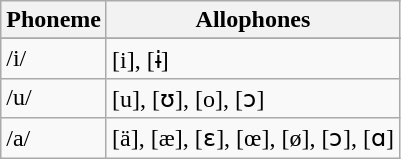<table class="wikitable">
<tr>
<th>Phoneme</th>
<th>Allophones</th>
</tr>
<tr>
</tr>
<tr>
<td>/i/</td>
<td>[i], [ɨ]</td>
</tr>
<tr>
<td>/u/</td>
<td>[u], [ʊ], [o], [ɔ]</td>
</tr>
<tr>
<td>/a/</td>
<td>[ä], [æ], [ɛ], [œ], [ø], [ɔ], [ɑ]</td>
</tr>
</table>
